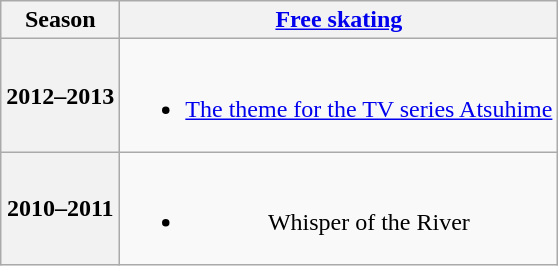<table class="wikitable" style="text-align:center">
<tr>
<th>Season</th>
<th><a href='#'>Free skating</a></th>
</tr>
<tr>
<th>2012–2013</th>
<td><br><ul><li><a href='#'>The theme for the TV series Atsuhime</a> <br> </li></ul></td>
</tr>
<tr>
<th>2010–2011</th>
<td><br><ul><li>Whisper of the River <br> </li></ul></td>
</tr>
</table>
